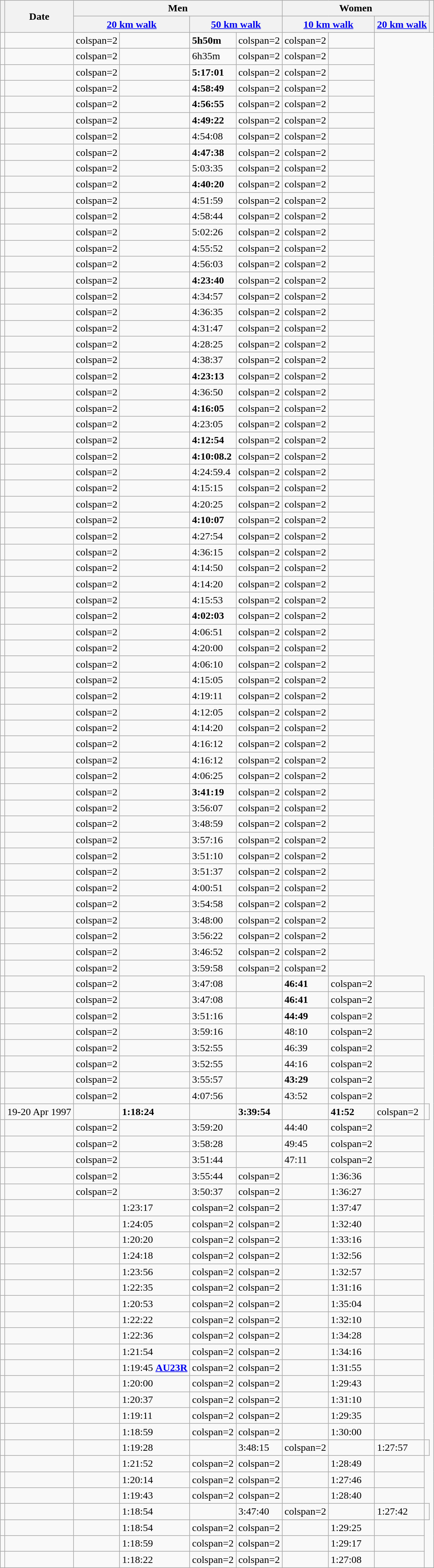<table class="wikitable mw-datatable sortable">
<tr>
<th rowspan=2></th>
<th rowspan=2>Date</th>
<th colspan=4>Men</th>
<th colspan=4>Women</th>
<th rowspan=2 class="unsortable"></th>
</tr>
<tr>
<th colspan=2><a href='#'>20 km walk</a></th>
<th colspan=2><a href='#'>50 km walk</a></th>
<th colspan=2><a href='#'>10 km walk</a></th>
<th colspan=2><a href='#'>20 km walk</a></th>
</tr>
<tr>
<td></td>
<td></td>
<td>colspan=2 </td>
<td></td>
<td><strong>5h50m</strong></td>
<td>colspan=2 </td>
<td>colspan=2 </td>
<td></td>
</tr>
<tr>
<td></td>
<td></td>
<td>colspan=2 </td>
<td></td>
<td>6h35m</td>
<td>colspan=2 </td>
<td>colspan=2 </td>
<td></td>
</tr>
<tr>
<td></td>
<td></td>
<td>colspan=2 </td>
<td></td>
<td><strong>5:17:01</strong></td>
<td>colspan=2 </td>
<td>colspan=2 </td>
<td></td>
</tr>
<tr>
<td></td>
<td></td>
<td>colspan=2 </td>
<td></td>
<td><strong>4:58:49</strong></td>
<td>colspan=2 </td>
<td>colspan=2 </td>
<td></td>
</tr>
<tr>
<td></td>
<td></td>
<td>colspan=2 </td>
<td></td>
<td><strong>4:56:55</strong></td>
<td>colspan=2 </td>
<td>colspan=2 </td>
<td></td>
</tr>
<tr>
<td></td>
<td></td>
<td>colspan=2 </td>
<td></td>
<td><strong>4:49:22</strong></td>
<td>colspan=2 </td>
<td>colspan=2 </td>
<td></td>
</tr>
<tr>
<td></td>
<td></td>
<td>colspan=2 </td>
<td></td>
<td>4:54:08</td>
<td>colspan=2 </td>
<td>colspan=2 </td>
<td></td>
</tr>
<tr>
<td></td>
<td></td>
<td>colspan=2 </td>
<td></td>
<td><strong>4:47:38</strong></td>
<td>colspan=2 </td>
<td>colspan=2 </td>
<td></td>
</tr>
<tr>
<td></td>
<td></td>
<td>colspan=2 </td>
<td></td>
<td>5:03:35</td>
<td>colspan=2 </td>
<td>colspan=2 </td>
<td></td>
</tr>
<tr>
<td></td>
<td></td>
<td>colspan=2 </td>
<td></td>
<td><strong>4:40:20</strong></td>
<td>colspan=2 </td>
<td>colspan=2 </td>
<td></td>
</tr>
<tr>
<td></td>
<td></td>
<td>colspan=2 </td>
<td></td>
<td>4:51:59</td>
<td>colspan=2 </td>
<td>colspan=2 </td>
<td></td>
</tr>
<tr>
<td></td>
<td></td>
<td>colspan=2 </td>
<td></td>
<td>4:58:44</td>
<td>colspan=2 </td>
<td>colspan=2 </td>
<td></td>
</tr>
<tr>
<td></td>
<td></td>
<td>colspan=2 </td>
<td></td>
<td>5:02:26</td>
<td>colspan=2 </td>
<td>colspan=2 </td>
<td></td>
</tr>
<tr>
<td></td>
<td></td>
<td>colspan=2 </td>
<td></td>
<td>4:55:52</td>
<td>colspan=2 </td>
<td>colspan=2 </td>
<td></td>
</tr>
<tr>
<td></td>
<td></td>
<td>colspan=2 </td>
<td></td>
<td>4:56:03</td>
<td>colspan=2 </td>
<td>colspan=2 </td>
<td></td>
</tr>
<tr>
<td></td>
<td></td>
<td>colspan=2 </td>
<td></td>
<td><strong>4:23:40</strong></td>
<td>colspan=2 </td>
<td>colspan=2 </td>
<td></td>
</tr>
<tr>
<td></td>
<td></td>
<td>colspan=2 </td>
<td></td>
<td>4:34:57</td>
<td>colspan=2 </td>
<td>colspan=2 </td>
<td></td>
</tr>
<tr>
<td></td>
<td></td>
<td>colspan=2 </td>
<td></td>
<td>4:36:35</td>
<td>colspan=2 </td>
<td>colspan=2 </td>
<td></td>
</tr>
<tr>
<td></td>
<td></td>
<td>colspan=2 </td>
<td></td>
<td>4:31:47</td>
<td>colspan=2 </td>
<td>colspan=2 </td>
<td></td>
</tr>
<tr>
<td></td>
<td></td>
<td>colspan=2 </td>
<td></td>
<td>4:28:25</td>
<td>colspan=2 </td>
<td>colspan=2 </td>
<td></td>
</tr>
<tr>
<td></td>
<td></td>
<td>colspan=2 </td>
<td></td>
<td>4:38:37</td>
<td>colspan=2 </td>
<td>colspan=2 </td>
<td></td>
</tr>
<tr>
<td></td>
<td></td>
<td>colspan=2 </td>
<td></td>
<td><strong>4:23:13</strong></td>
<td>colspan=2 </td>
<td>colspan=2 </td>
<td></td>
</tr>
<tr>
<td></td>
<td></td>
<td>colspan=2 </td>
<td></td>
<td>4:36:50</td>
<td>colspan=2 </td>
<td>colspan=2 </td>
<td></td>
</tr>
<tr>
<td></td>
<td></td>
<td>colspan=2 </td>
<td></td>
<td><strong>4:16:05</strong></td>
<td>colspan=2 </td>
<td>colspan=2 </td>
<td></td>
</tr>
<tr>
<td></td>
<td></td>
<td>colspan=2 </td>
<td></td>
<td>4:23:05</td>
<td>colspan=2 </td>
<td>colspan=2 </td>
<td></td>
</tr>
<tr>
<td></td>
<td></td>
<td>colspan=2 </td>
<td></td>
<td><strong>4:12:54</strong></td>
<td>colspan=2 </td>
<td>colspan=2 </td>
<td></td>
</tr>
<tr>
<td></td>
<td></td>
<td>colspan=2 </td>
<td></td>
<td><strong>4:10:08.2</strong></td>
<td>colspan=2 </td>
<td>colspan=2 </td>
<td></td>
</tr>
<tr>
<td></td>
<td></td>
<td>colspan=2 </td>
<td></td>
<td>4:24:59.4</td>
<td>colspan=2 </td>
<td>colspan=2 </td>
<td></td>
</tr>
<tr>
<td></td>
<td></td>
<td>colspan=2 </td>
<td></td>
<td>4:15:15</td>
<td>colspan=2 </td>
<td>colspan=2 </td>
<td></td>
</tr>
<tr>
<td></td>
<td></td>
<td>colspan=2 </td>
<td></td>
<td>4:20:25</td>
<td>colspan=2 </td>
<td>colspan=2 </td>
<td></td>
</tr>
<tr>
<td></td>
<td></td>
<td>colspan=2 </td>
<td></td>
<td><strong>4:10:07</strong></td>
<td>colspan=2 </td>
<td>colspan=2 </td>
<td></td>
</tr>
<tr>
<td></td>
<td></td>
<td>colspan=2 </td>
<td></td>
<td>4:27:54</td>
<td>colspan=2 </td>
<td>colspan=2 </td>
<td></td>
</tr>
<tr>
<td></td>
<td></td>
<td>colspan=2 </td>
<td></td>
<td>4:36:15</td>
<td>colspan=2 </td>
<td>colspan=2 </td>
<td></td>
</tr>
<tr>
<td></td>
<td></td>
<td>colspan=2 </td>
<td></td>
<td>4:14:50</td>
<td>colspan=2 </td>
<td>colspan=2 </td>
<td></td>
</tr>
<tr>
<td></td>
<td></td>
<td>colspan=2 </td>
<td></td>
<td>4:14:20</td>
<td>colspan=2 </td>
<td>colspan=2 </td>
<td></td>
</tr>
<tr>
<td></td>
<td></td>
<td>colspan=2 </td>
<td></td>
<td>4:15:53</td>
<td>colspan=2 </td>
<td>colspan=2 </td>
<td></td>
</tr>
<tr>
<td></td>
<td></td>
<td>colspan=2 </td>
<td></td>
<td><strong>4:02:03</strong></td>
<td>colspan=2 </td>
<td>colspan=2 </td>
<td></td>
</tr>
<tr>
<td></td>
<td></td>
<td>colspan=2 </td>
<td></td>
<td>4:06:51</td>
<td>colspan=2 </td>
<td>colspan=2 </td>
<td></td>
</tr>
<tr>
<td></td>
<td></td>
<td>colspan=2 </td>
<td></td>
<td>4:20:00</td>
<td>colspan=2 </td>
<td>colspan=2 </td>
<td></td>
</tr>
<tr>
<td></td>
<td></td>
<td>colspan=2 </td>
<td></td>
<td>4:06:10</td>
<td>colspan=2 </td>
<td>colspan=2 </td>
<td></td>
</tr>
<tr>
<td></td>
<td></td>
<td>colspan=2 </td>
<td></td>
<td>4:15:05</td>
<td>colspan=2 </td>
<td>colspan=2 </td>
<td></td>
</tr>
<tr>
<td></td>
<td></td>
<td>colspan=2 </td>
<td></td>
<td>4:19:11</td>
<td>colspan=2 </td>
<td>colspan=2 </td>
<td></td>
</tr>
<tr>
<td></td>
<td></td>
<td>colspan=2 </td>
<td></td>
<td>4:12:05</td>
<td>colspan=2 </td>
<td>colspan=2 </td>
<td></td>
</tr>
<tr>
<td></td>
<td></td>
<td>colspan=2 </td>
<td></td>
<td>4:14:20</td>
<td>colspan=2 </td>
<td>colspan=2 </td>
<td></td>
</tr>
<tr>
<td></td>
<td></td>
<td>colspan=2 </td>
<td></td>
<td>4:16:12</td>
<td>colspan=2 </td>
<td>colspan=2 </td>
<td></td>
</tr>
<tr>
<td></td>
<td></td>
<td>colspan=2 </td>
<td></td>
<td>4:16:12</td>
<td>colspan=2 </td>
<td>colspan=2 </td>
<td></td>
</tr>
<tr>
<td></td>
<td></td>
<td>colspan=2 </td>
<td></td>
<td>4:06:25</td>
<td>colspan=2 </td>
<td>colspan=2 </td>
<td></td>
</tr>
<tr>
<td></td>
<td></td>
<td>colspan=2 </td>
<td></td>
<td><strong>3:41:19</strong></td>
<td>colspan=2 </td>
<td>colspan=2 </td>
<td></td>
</tr>
<tr>
<td></td>
<td></td>
<td>colspan=2 </td>
<td></td>
<td>3:56:07</td>
<td>colspan=2 </td>
<td>colspan=2 </td>
<td></td>
</tr>
<tr>
<td></td>
<td></td>
<td>colspan=2 </td>
<td></td>
<td>3:48:59</td>
<td>colspan=2 </td>
<td>colspan=2 </td>
<td></td>
</tr>
<tr>
<td></td>
<td></td>
<td>colspan=2 </td>
<td></td>
<td>3:57:16</td>
<td>colspan=2 </td>
<td>colspan=2 </td>
<td></td>
</tr>
<tr>
<td></td>
<td></td>
<td>colspan=2 </td>
<td></td>
<td>3:51:10</td>
<td>colspan=2 </td>
<td>colspan=2 </td>
<td></td>
</tr>
<tr>
<td></td>
<td></td>
<td>colspan=2 </td>
<td></td>
<td>3:51:37</td>
<td>colspan=2 </td>
<td>colspan=2 </td>
<td></td>
</tr>
<tr>
<td></td>
<td></td>
<td>colspan=2 </td>
<td></td>
<td>4:00:51</td>
<td>colspan=2 </td>
<td>colspan=2 </td>
<td></td>
</tr>
<tr>
<td></td>
<td></td>
<td>colspan=2 </td>
<td></td>
<td>3:54:58</td>
<td>colspan=2 </td>
<td>colspan=2 </td>
<td></td>
</tr>
<tr>
<td></td>
<td></td>
<td>colspan=2 </td>
<td></td>
<td>3:48:00</td>
<td>colspan=2 </td>
<td>colspan=2 </td>
<td></td>
</tr>
<tr>
<td></td>
<td></td>
<td>colspan=2 </td>
<td></td>
<td>3:56:22</td>
<td>colspan=2 </td>
<td>colspan=2 </td>
<td></td>
</tr>
<tr>
<td></td>
<td></td>
<td>colspan=2 </td>
<td></td>
<td>3:46:52</td>
<td>colspan=2 </td>
<td>colspan=2 </td>
<td></td>
</tr>
<tr>
<td></td>
<td></td>
<td>colspan=2 </td>
<td></td>
<td>3:59:58</td>
<td>colspan=2 </td>
<td>colspan=2 </td>
<td></td>
</tr>
<tr>
<td></td>
<td></td>
<td>colspan=2 </td>
<td></td>
<td>3:47:08</td>
<td></td>
<td><strong>46:41</strong></td>
<td>colspan=2 </td>
<td></td>
</tr>
<tr>
<td></td>
<td></td>
<td>colspan=2 </td>
<td></td>
<td>3:47:08</td>
<td></td>
<td><strong>46:41</strong></td>
<td>colspan=2 </td>
<td></td>
</tr>
<tr>
<td></td>
<td></td>
<td>colspan=2 </td>
<td></td>
<td>3:51:16</td>
<td></td>
<td><strong>44:49</strong></td>
<td>colspan=2 </td>
<td></td>
</tr>
<tr>
<td></td>
<td></td>
<td>colspan=2 </td>
<td></td>
<td>3:59:16</td>
<td></td>
<td>48:10</td>
<td>colspan=2 </td>
<td></td>
</tr>
<tr>
<td></td>
<td></td>
<td>colspan=2 </td>
<td></td>
<td>3:52:55</td>
<td></td>
<td>46:39</td>
<td>colspan=2 </td>
<td></td>
</tr>
<tr>
<td></td>
<td></td>
<td>colspan=2 </td>
<td></td>
<td>3:52:55</td>
<td></td>
<td>44:16</td>
<td>colspan=2 </td>
<td></td>
</tr>
<tr>
<td></td>
<td></td>
<td>colspan=2 </td>
<td></td>
<td>3:55:57</td>
<td></td>
<td><strong>43:29</strong></td>
<td>colspan=2 </td>
<td></td>
</tr>
<tr>
<td></td>
<td></td>
<td>colspan=2 </td>
<td></td>
<td>4:07:56</td>
<td></td>
<td>43:52</td>
<td>colspan=2 </td>
<td></td>
</tr>
<tr>
<td><a href='#'></a></td>
<td>19-20 Apr 1997</td>
<td></td>
<td><strong>1:18:24</strong></td>
<td></td>
<td><strong>3:39:54</strong></td>
<td></td>
<td><strong>41:52</strong></td>
<td>colspan=2 </td>
<td></td>
</tr>
<tr>
<td></td>
<td></td>
<td>colspan=2 </td>
<td></td>
<td>3:59:20</td>
<td></td>
<td>44:40</td>
<td>colspan=2 </td>
<td></td>
</tr>
<tr>
<td></td>
<td></td>
<td>colspan=2 </td>
<td></td>
<td>3:58:28</td>
<td></td>
<td>49:45</td>
<td>colspan=2 </td>
<td></td>
</tr>
<tr>
<td></td>
<td></td>
<td>colspan=2 </td>
<td></td>
<td>3:51:44</td>
<td></td>
<td>47:11</td>
<td>colspan=2 </td>
<td></td>
</tr>
<tr>
<td></td>
<td></td>
<td>colspan=2 </td>
<td></td>
<td>3:55:44</td>
<td>colspan=2 </td>
<td></td>
<td>1:36:36</td>
<td></td>
</tr>
<tr>
<td></td>
<td></td>
<td>colspan=2 </td>
<td></td>
<td>3:50:37</td>
<td>colspan=2 </td>
<td></td>
<td>1:36:27</td>
<td></td>
</tr>
<tr>
<td></td>
<td></td>
<td></td>
<td>1:23:17</td>
<td>colspan=2 </td>
<td>colspan=2 </td>
<td></td>
<td>1:37:47</td>
<td></td>
</tr>
<tr>
<td></td>
<td></td>
<td></td>
<td>1:24:05</td>
<td>colspan=2 </td>
<td>colspan=2 </td>
<td></td>
<td>1:32:40</td>
<td></td>
</tr>
<tr>
<td></td>
<td></td>
<td></td>
<td>1:20:20</td>
<td>colspan=2 </td>
<td>colspan=2 </td>
<td></td>
<td>1:33:16</td>
<td></td>
</tr>
<tr>
<td></td>
<td></td>
<td></td>
<td>1:24:18</td>
<td>colspan=2 </td>
<td>colspan=2 </td>
<td></td>
<td>1:32:56</td>
<td></td>
</tr>
<tr>
<td></td>
<td></td>
<td></td>
<td>1:23:56</td>
<td>colspan=2 </td>
<td>colspan=2 </td>
<td></td>
<td>1:32:57</td>
<td></td>
</tr>
<tr>
<td></td>
<td></td>
<td></td>
<td>1:22:35</td>
<td>colspan=2 </td>
<td>colspan=2 </td>
<td></td>
<td>1:31:16</td>
<td></td>
</tr>
<tr>
<td></td>
<td></td>
<td></td>
<td>1:20:53</td>
<td>colspan=2 </td>
<td>colspan=2 </td>
<td></td>
<td>1:35:04</td>
<td></td>
</tr>
<tr>
<td></td>
<td></td>
<td></td>
<td>1:22:22</td>
<td>colspan=2 </td>
<td>colspan=2 </td>
<td></td>
<td>1:32:10</td>
<td></td>
</tr>
<tr>
<td></td>
<td></td>
<td></td>
<td>1:22:36</td>
<td>colspan=2 </td>
<td>colspan=2 </td>
<td></td>
<td>1:34:28</td>
<td></td>
</tr>
<tr>
<td></td>
<td></td>
<td></td>
<td>1:21:54</td>
<td>colspan=2 </td>
<td>colspan=2 </td>
<td></td>
<td>1:34:16</td>
<td></td>
</tr>
<tr>
<td></td>
<td></td>
<td></td>
<td>1:19:45  <strong><a href='#'>AU23R</a></strong></td>
<td>colspan=2 </td>
<td>colspan=2 </td>
<td></td>
<td>1:31:55</td>
<td></td>
</tr>
<tr>
<td></td>
<td></td>
<td></td>
<td>1:20:00</td>
<td>colspan=2 </td>
<td>colspan=2 </td>
<td></td>
<td>1:29:43</td>
<td></td>
</tr>
<tr>
<td></td>
<td></td>
<td></td>
<td>1:20:37</td>
<td>colspan=2 </td>
<td>colspan=2 </td>
<td></td>
<td>1:31:10</td>
<td></td>
</tr>
<tr>
<td></td>
<td></td>
<td></td>
<td>1:19:11</td>
<td>colspan=2 </td>
<td>colspan=2 </td>
<td></td>
<td>1:29:35</td>
<td></td>
</tr>
<tr>
<td></td>
<td></td>
<td></td>
<td>1:18:59</td>
<td>colspan=2 </td>
<td>colspan=2 </td>
<td></td>
<td>1:30:00</td>
<td></td>
</tr>
<tr>
<td><a href='#'></a></td>
<td></td>
<td></td>
<td>1:19:28</td>
<td></td>
<td>3:48:15</td>
<td>colspan=2 </td>
<td></td>
<td>1:27:57</td>
<td></td>
</tr>
<tr>
<td></td>
<td></td>
<td></td>
<td>1:21:52</td>
<td>colspan=2 </td>
<td>colspan=2 </td>
<td></td>
<td>1:28:49</td>
<td></td>
</tr>
<tr>
<td></td>
<td></td>
<td></td>
<td>1:20:14</td>
<td>colspan=2 </td>
<td>colspan=2 </td>
<td></td>
<td>1:27:46</td>
<td></td>
</tr>
<tr>
<td></td>
<td></td>
<td></td>
<td>1:19:43</td>
<td>colspan=2 </td>
<td>colspan=2 </td>
<td></td>
<td>1:28:40</td>
<td></td>
</tr>
<tr>
<td><a href='#'></a></td>
<td></td>
<td></td>
<td>1:18:54</td>
<td></td>
<td>3:47:40</td>
<td>colspan=2 </td>
<td></td>
<td>1:27:42</td>
<td></td>
</tr>
<tr>
<td></td>
<td></td>
<td></td>
<td>1:18:54</td>
<td>colspan=2 </td>
<td>colspan=2 </td>
<td></td>
<td>1:29:25</td>
<td></td>
</tr>
<tr>
<td><a href='#'></a></td>
<td></td>
<td></td>
<td>1:18:59</td>
<td>colspan=2 </td>
<td>colspan=2 </td>
<td></td>
<td>1:29:17</td>
<td></td>
</tr>
<tr>
<td></td>
<td></td>
<td></td>
<td>1:18:22</td>
<td>colspan=2 </td>
<td>colspan=2 </td>
<td></td>
<td>1:27:08</td>
<td></td>
</tr>
</table>
